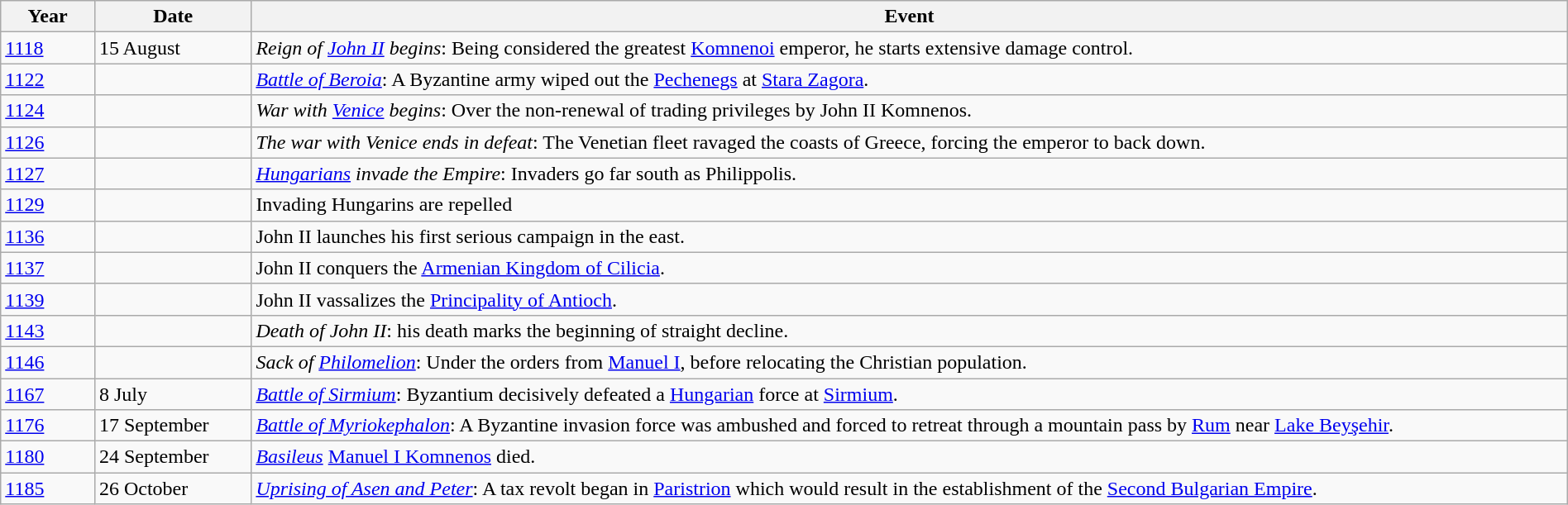<table class="wikitable" width="100%">
<tr>
<th style="width:6%">Year</th>
<th style="width:10%">Date</th>
<th>Event</th>
</tr>
<tr>
<td><a href='#'>1118</a></td>
<td>15 August</td>
<td><em>Reign of <a href='#'>John II</a> begins</em>: Being considered the greatest <a href='#'>Komnenoi</a> emperor, he starts extensive damage control.</td>
</tr>
<tr>
<td><a href='#'>1122</a></td>
<td></td>
<td><em><a href='#'>Battle of Beroia</a></em>: A Byzantine army wiped out the <a href='#'>Pechenegs</a> at <a href='#'>Stara Zagora</a>.</td>
</tr>
<tr>
<td><a href='#'>1124</a></td>
<td></td>
<td><em>War with <a href='#'>Venice</a> begins</em>: Over the non-renewal of trading privileges by John II Komnenos.</td>
</tr>
<tr>
<td><a href='#'>1126</a></td>
<td></td>
<td><em>The war with Venice ends in defeat</em>: The Venetian fleet ravaged the coasts of Greece, forcing the emperor to back down.</td>
</tr>
<tr>
<td><a href='#'>1127</a></td>
<td></td>
<td><em><a href='#'>Hungarians</a> invade the Empire</em>: Invaders go far south as Philippolis.</td>
</tr>
<tr>
<td><a href='#'>1129</a></td>
<td></td>
<td>Invading Hungarins are repelled</td>
</tr>
<tr>
<td><a href='#'>1136</a></td>
<td></td>
<td>John II launches his first serious campaign in the east.</td>
</tr>
<tr>
<td><a href='#'>1137</a></td>
<td></td>
<td>John II conquers the <a href='#'>Armenian Kingdom of Cilicia</a>.</td>
</tr>
<tr>
<td><a href='#'>1139</a></td>
<td></td>
<td>John II vassalizes the <a href='#'>Principality of Antioch</a>.</td>
</tr>
<tr>
<td><a href='#'>1143</a></td>
<td></td>
<td><em>Death of John II</em>: his death marks the beginning of straight decline.</td>
</tr>
<tr>
<td><a href='#'>1146</a></td>
<td></td>
<td><em>Sack of <a href='#'>Philomelion</a></em>: Under the orders from <a href='#'>Manuel I</a>, before relocating the Christian population.</td>
</tr>
<tr>
<td><a href='#'>1167</a></td>
<td>8 July</td>
<td><em><a href='#'>Battle of Sirmium</a></em>: Byzantium decisively defeated a <a href='#'>Hungarian</a> force at <a href='#'>Sirmium</a>.</td>
</tr>
<tr>
<td><a href='#'>1176</a></td>
<td>17 September</td>
<td><em><a href='#'>Battle of Myriokephalon</a></em>: A Byzantine invasion force was ambushed and forced to retreat through a mountain pass by <a href='#'>Rum</a> near <a href='#'>Lake Beyşehir</a>.</td>
</tr>
<tr>
<td><a href='#'>1180</a></td>
<td>24 September</td>
<td><em><a href='#'>Basileus</a></em> <a href='#'>Manuel I Komnenos</a> died.</td>
</tr>
<tr>
<td><a href='#'>1185</a></td>
<td>26 October</td>
<td><em><a href='#'>Uprising of Asen and Peter</a></em>: A tax revolt began in <a href='#'>Paristrion</a> which would result in the establishment of the <a href='#'>Second Bulgarian Empire</a>.</td>
</tr>
</table>
